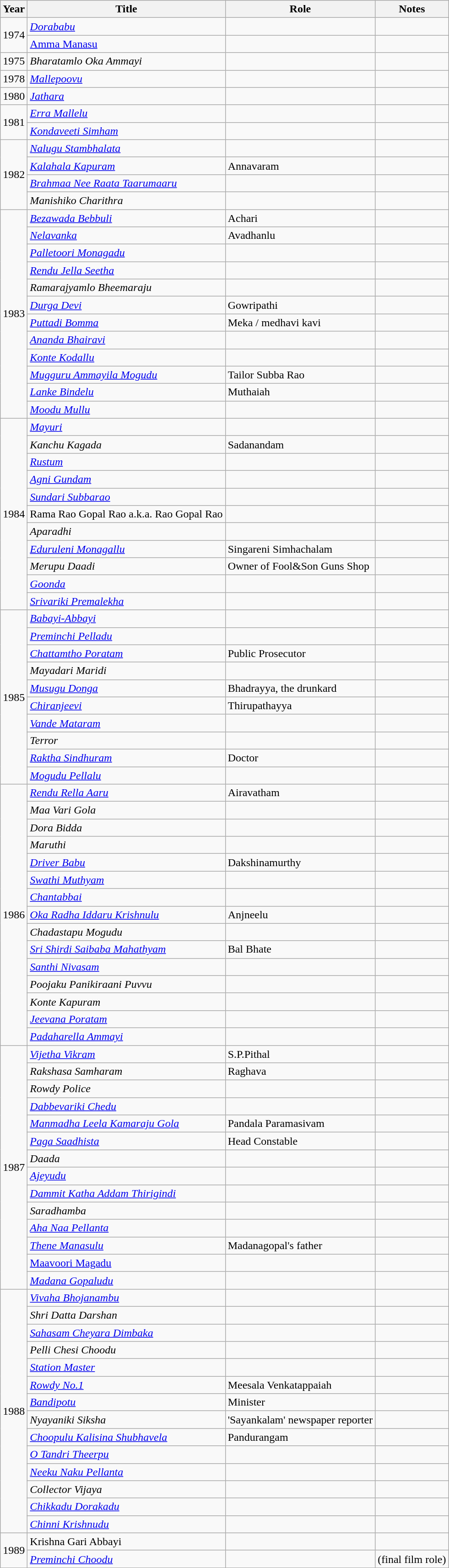<table class="wikitable sortable">
<tr>
<th scope="col">Year</th>
<th scope="col">Title</th>
<th scope="col">Role</th>
<th scope="col" class="unsortable">Notes</th>
</tr>
<tr>
<td rowspan="2">1974</td>
<td><em><a href='#'>Dorababu</a></em></td>
<td></td>
<td></td>
</tr>
<tr>
<td><a href='#'>Amma Manasu</a></td>
<td></td>
<td></td>
</tr>
<tr>
<td>1975</td>
<td><em>Bharatamlo Oka Ammayi</em></td>
<td></td>
<td></td>
</tr>
<tr>
<td>1978</td>
<td><em><a href='#'>Mallepoovu</a></em></td>
<td></td>
<td></td>
</tr>
<tr>
<td>1980</td>
<td><em><a href='#'>Jathara</a></em></td>
<td></td>
<td></td>
</tr>
<tr>
<td rowspan="2">1981</td>
<td><em><a href='#'>Erra Mallelu</a></em></td>
<td></td>
<td></td>
</tr>
<tr>
<td><em><a href='#'>Kondaveeti Simham</a></em></td>
<td></td>
<td></td>
</tr>
<tr>
<td rowspan="4">1982</td>
<td><em><a href='#'>Nalugu Stambhalata</a></em></td>
<td></td>
<td></td>
</tr>
<tr>
<td><em><a href='#'>Kalahala Kapuram</a></em></td>
<td>Annavaram</td>
<td></td>
</tr>
<tr>
<td><em><a href='#'>Brahmaa Nee Raata Taarumaaru</a></em></td>
<td></td>
<td></td>
</tr>
<tr>
<td><em>Manishiko Charithra</em></td>
<td></td>
<td></td>
</tr>
<tr>
<td rowspan="12">1983</td>
<td><em><a href='#'>Bezawada Bebbuli</a></em></td>
<td>Achari</td>
<td></td>
</tr>
<tr>
<td><em><a href='#'>Nelavanka</a></em></td>
<td>Avadhanlu</td>
<td></td>
</tr>
<tr>
<td><em><a href='#'>Palletoori Monagadu</a></em></td>
<td></td>
<td></td>
</tr>
<tr>
<td><em><a href='#'>Rendu Jella Seetha</a></em></td>
<td></td>
<td></td>
</tr>
<tr>
<td><em>Ramarajyamlo Bheemaraju</em></td>
<td></td>
<td></td>
</tr>
<tr>
<td><em><a href='#'>Durga Devi</a></em></td>
<td>Gowripathi</td>
<td></td>
</tr>
<tr>
<td><em><a href='#'>Puttadi Bomma</a></em></td>
<td>Meka / medhavi kavi</td>
<td></td>
</tr>
<tr>
<td><em><a href='#'>Ananda Bhairavi</a></em></td>
<td></td>
<td></td>
</tr>
<tr>
<td><em><a href='#'>Konte Kodallu</a></em></td>
<td></td>
<td></td>
</tr>
<tr>
<td><em><a href='#'>Mugguru Ammayila Mogudu</a></em></td>
<td>Tailor Subba Rao</td>
<td></td>
</tr>
<tr>
<td><em><a href='#'>Lanke Bindelu</a></em></td>
<td>Muthaiah</td>
<td></td>
</tr>
<tr>
<td><em><a href='#'>Moodu Mullu</a></em></td>
<td></td>
<td></td>
</tr>
<tr>
<td rowspan="11">1984</td>
<td><em><a href='#'>Mayuri</a></em></td>
<td></td>
<td></td>
</tr>
<tr>
<td><em>Kanchu Kagada</em></td>
<td>Sadanandam</td>
<td></td>
</tr>
<tr>
<td><em><a href='#'>Rustum</a></em></td>
<td></td>
<td></td>
</tr>
<tr>
<td><em><a href='#'>Agni Gundam</a></em></td>
<td></td>
<td></td>
</tr>
<tr>
<td><em><a href='#'>Sundari Subbarao</a></em></td>
<td></td>
<td></td>
</tr>
<tr>
<td>Rama Rao Gopal Rao a.k.a. Rao Gopal Rao</td>
<td></td>
<td></td>
</tr>
<tr>
<td><em>Aparadhi</em></td>
<td></td>
<td></td>
</tr>
<tr>
<td><em><a href='#'>Eduruleni Monagallu</a></em></td>
<td>Singareni Simhachalam</td>
<td></td>
</tr>
<tr>
<td><em>Merupu Daadi</em></td>
<td>Owner of Fool&Son Guns Shop</td>
<td></td>
</tr>
<tr>
<td><a href='#'><em>Goonda</em></a></td>
<td></td>
<td></td>
</tr>
<tr>
<td><em><a href='#'>Srivariki Premalekha</a></em></td>
<td></td>
<td></td>
</tr>
<tr>
<td rowspan="10">1985</td>
<td><em><a href='#'>Babayi-Abbayi</a></em></td>
<td></td>
<td></td>
</tr>
<tr>
<td><a href='#'><em>Preminchi Pelladu</em></a></td>
<td></td>
<td></td>
</tr>
<tr>
<td><em><a href='#'>Chattamtho Poratam</a></em></td>
<td>Public Prosecutor</td>
<td></td>
</tr>
<tr>
<td><em>Mayadari Maridi</em></td>
<td></td>
<td></td>
</tr>
<tr>
<td><em><a href='#'>Musugu Donga</a></em></td>
<td>Bhadrayya, the drunkard</td>
<td></td>
</tr>
<tr>
<td><em><a href='#'>Chiranjeevi</a></em></td>
<td>Thirupathayya</td>
<td></td>
</tr>
<tr>
<td><a href='#'><em>Vande Mataram</em></a></td>
<td></td>
<td></td>
</tr>
<tr>
<td><em>Terror</em></td>
<td></td>
<td></td>
</tr>
<tr>
<td><a href='#'><em>Raktha Sindhuram</em></a></td>
<td>Doctor</td>
<td></td>
</tr>
<tr>
<td><em><a href='#'>Mogudu Pellalu</a></em></td>
<td></td>
<td></td>
</tr>
<tr>
<td rowspan="15">1986</td>
<td><em><a href='#'>Rendu Rella Aaru</a></em></td>
<td>Airavatham</td>
<td></td>
</tr>
<tr>
<td><em>Maa Vari Gola</em></td>
<td></td>
<td></td>
</tr>
<tr>
<td><em>Dora Bidda</em></td>
<td></td>
<td></td>
</tr>
<tr>
<td><em>Maruthi</em></td>
<td></td>
<td></td>
</tr>
<tr>
<td><em><a href='#'>Driver Babu</a></em></td>
<td>Dakshinamurthy</td>
<td></td>
</tr>
<tr>
<td><em><a href='#'>Swathi Muthyam</a></em></td>
<td></td>
<td></td>
</tr>
<tr>
<td><em><a href='#'>Chantabbai</a></em></td>
<td></td>
<td></td>
</tr>
<tr>
<td><em><a href='#'>Oka Radha Iddaru Krishnulu</a></em></td>
<td>Anjneelu</td>
<td></td>
</tr>
<tr>
<td><em>Chadastapu Mogudu</em></td>
<td></td>
<td></td>
</tr>
<tr>
<td><em><a href='#'>Sri Shirdi Saibaba Mahathyam</a></em></td>
<td>Bal Bhate</td>
<td></td>
</tr>
<tr>
<td><a href='#'><em>Santhi Nivasam</em></a></td>
<td></td>
<td></td>
</tr>
<tr>
<td><em>Poojaku Panikiraani Puvvu</em></td>
<td></td>
<td></td>
</tr>
<tr>
<td><em>Konte Kapuram</em></td>
<td></td>
<td></td>
</tr>
<tr>
<td><em><a href='#'>Jeevana Poratam</a></em></td>
<td></td>
<td></td>
</tr>
<tr>
<td><em><a href='#'>Padaharella Ammayi</a></em></td>
<td></td>
<td></td>
</tr>
<tr>
<td rowspan="14">1987</td>
<td><em><a href='#'>Vijetha Vikram</a></em></td>
<td>S.P.Pithal</td>
<td></td>
</tr>
<tr>
<td><em>Rakshasa Samharam</em></td>
<td>Raghava</td>
<td></td>
</tr>
<tr>
<td><em>Rowdy Police</em></td>
<td></td>
<td></td>
</tr>
<tr>
<td><em><a href='#'>Dabbevariki Chedu</a></em></td>
<td></td>
<td></td>
</tr>
<tr>
<td><em><a href='#'>Manmadha Leela Kamaraju Gola</a></em></td>
<td>Pandala Paramasivam</td>
<td></td>
</tr>
<tr>
<td><em><a href='#'>Paga Saadhista</a></em></td>
<td>Head Constable</td>
<td></td>
</tr>
<tr>
<td><em>Daada</em></td>
<td></td>
<td></td>
</tr>
<tr>
<td><em><a href='#'>Ajeyudu</a></em></td>
<td></td>
<td></td>
</tr>
<tr>
<td><em><a href='#'>Dammit Katha Addam Thirigindi</a></em></td>
<td></td>
<td></td>
</tr>
<tr>
<td><em>Saradhamba</em></td>
<td></td>
<td></td>
</tr>
<tr>
<td><em><a href='#'>Aha Naa Pellanta</a></em></td>
<td></td>
<td></td>
</tr>
<tr>
<td><em><a href='#'>Thene Manasulu</a></em></td>
<td>Madanagopal's father</td>
<td></td>
</tr>
<tr>
<td><a href='#'>Maavoori Magadu</a></td>
<td></td>
<td></td>
</tr>
<tr>
<td><em><a href='#'>Madana Gopaludu</a></em></td>
<td></td>
<td></td>
</tr>
<tr>
<td rowspan="14">1988</td>
<td><em><a href='#'>Vivaha Bhojanambu</a></em></td>
<td></td>
<td></td>
</tr>
<tr>
<td><em>Shri Datta Darshan</em></td>
<td></td>
<td></td>
</tr>
<tr>
<td><em><a href='#'>Sahasam Cheyara Dimbaka</a></em></td>
<td></td>
<td></td>
</tr>
<tr>
<td><em>Pelli Chesi Choodu</em></td>
<td></td>
<td></td>
</tr>
<tr>
<td><a href='#'><em>Station Master</em></a></td>
<td></td>
<td></td>
</tr>
<tr>
<td><em><a href='#'>Rowdy No.1</a></em></td>
<td>Meesala Venkatappaiah</td>
<td></td>
</tr>
<tr>
<td><em><a href='#'>Bandipotu</a></em></td>
<td>Minister</td>
<td></td>
</tr>
<tr>
<td><em>Nyayaniki Siksha</em></td>
<td>'Sayankalam' newspaper reporter</td>
<td></td>
</tr>
<tr>
<td><em><a href='#'>Choopulu Kalisina Shubhavela</a></em></td>
<td>Pandurangam</td>
<td></td>
</tr>
<tr>
<td><em><a href='#'>O Tandri Theerpu</a></em></td>
<td></td>
<td></td>
</tr>
<tr>
<td><em><a href='#'>Neeku Naku Pellanta</a></em></td>
<td></td>
<td></td>
</tr>
<tr>
<td><em>Collector Vijaya</em></td>
<td></td>
<td></td>
</tr>
<tr>
<td><em><a href='#'>Chikkadu Dorakadu</a></em></td>
<td></td>
<td></td>
</tr>
<tr>
<td><em><a href='#'>Chinni Krishnudu</a></em></td>
<td></td>
<td></td>
</tr>
<tr>
<td rowspan="2">1989</td>
<td>Krishna Gari Abbayi</td>
<td></td>
<td></td>
</tr>
<tr>
<td><a href='#'><em>Preminchi Choodu</em></a></td>
<td></td>
<td>(final film role)</td>
</tr>
</table>
